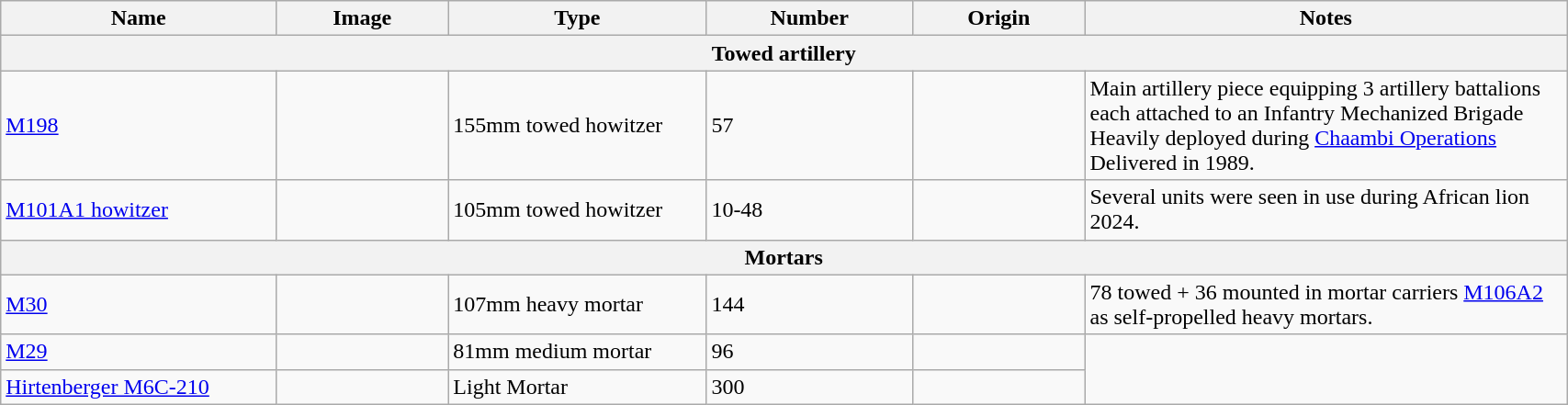<table class="wikitable" style="width:90%;">
<tr>
<th width=16%>Name</th>
<th width=10%>Image</th>
<th width=15%>Type</th>
<th width=12%>Number</th>
<th width=10%>Origin</th>
<th width=28%>Notes</th>
</tr>
<tr>
<th colspan="6">Towed artillery</th>
</tr>
<tr>
<td><a href='#'>M198</a></td>
<td></td>
<td>155mm towed howitzer</td>
<td>57</td>
<td></td>
<td>Main artillery piece equipping 3 artillery battalions each attached to an Infantry Mechanized Brigade<br>Heavily deployed during <a href='#'>Chaambi Operations</a><br>Delivered in 1989.</td>
</tr>
<tr>
<td><a href='#'>M101A1 howitzer</a></td>
<td></td>
<td>105mm towed howitzer</td>
<td>10-48</td>
<td></td>
<td>Several units were seen in use during African lion 2024.</td>
</tr>
<tr>
<th colspan="6">Mortars</th>
</tr>
<tr>
<td><a href='#'>M30</a></td>
<td></td>
<td>107mm heavy mortar</td>
<td>144</td>
<td></td>
<td>78 towed + 36 mounted in mortar carriers <a href='#'>M106A2</a> as self-propelled heavy mortars.</td>
</tr>
<tr>
<td><a href='#'>M29</a></td>
<td></td>
<td>81mm medium mortar</td>
<td>96</td>
<td></td>
</tr>
<tr>
<td><a href='#'>Hirtenberger M6C-210</a></td>
<td></td>
<td>Light Mortar</td>
<td>300</td>
<td></td>
</tr>
</table>
